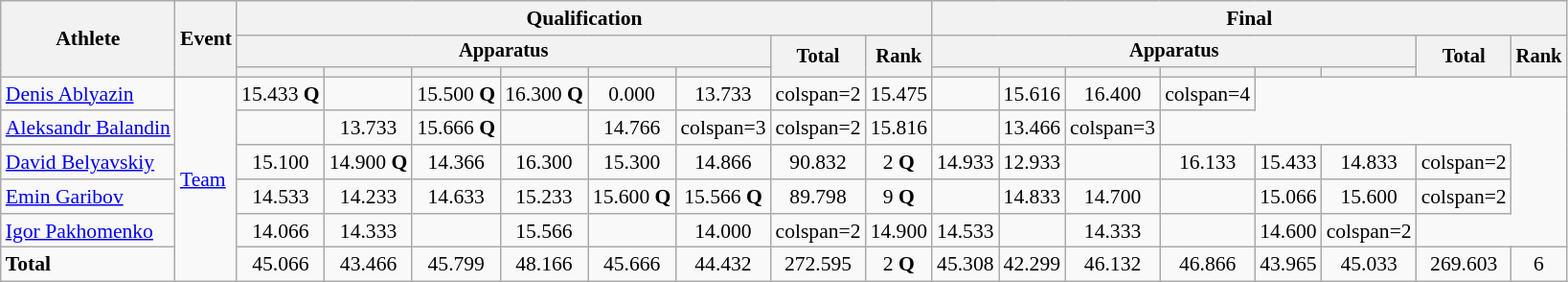<table class="wikitable" style="font-size:90%">
<tr>
<th rowspan=3>Athlete</th>
<th rowspan=3>Event</th>
<th colspan =8>Qualification</th>
<th colspan =8>Final</th>
</tr>
<tr style="font-size:95%">
<th colspan=6>Apparatus</th>
<th rowspan=2>Total</th>
<th rowspan=2>Rank</th>
<th colspan=6>Apparatus</th>
<th rowspan=2>Total</th>
<th rowspan=2>Rank</th>
</tr>
<tr style="font-size:95%">
<th></th>
<th></th>
<th></th>
<th></th>
<th></th>
<th></th>
<th></th>
<th></th>
<th></th>
<th></th>
<th></th>
<th></th>
</tr>
<tr align=center>
<td align=left><a href='#'>Denis Ablyazin</a></td>
<td align=left rowspan=6><a href='#'>Team</a></td>
<td>15.433 <strong>Q</strong></td>
<td></td>
<td>15.500 <strong>Q</strong></td>
<td>16.300 <strong>Q</strong></td>
<td>0.000</td>
<td>13.733</td>
<td>colspan=2 </td>
<td>15.475</td>
<td></td>
<td>15.616</td>
<td>16.400</td>
<td>colspan=4 </td>
</tr>
<tr align=center>
<td align=left><a href='#'>Aleksandr Balandin</a></td>
<td></td>
<td>13.733</td>
<td>15.666 <strong>Q</strong></td>
<td></td>
<td>14.766</td>
<td>colspan=3 </td>
<td>colspan=2 </td>
<td>15.816</td>
<td></td>
<td>13.466</td>
<td>colspan=3 </td>
</tr>
<tr align=center>
<td align=left><a href='#'>David Belyavskiy</a></td>
<td>15.100</td>
<td>14.900 <strong>Q</strong></td>
<td>14.366</td>
<td>16.300</td>
<td>15.300</td>
<td>14.866</td>
<td>90.832</td>
<td>2 <strong>Q</strong></td>
<td>14.933</td>
<td>12.933</td>
<td></td>
<td>16.133</td>
<td>15.433</td>
<td>14.833</td>
<td>colspan=2 </td>
</tr>
<tr align=center>
<td align=left><a href='#'>Emin Garibov</a></td>
<td>14.533</td>
<td>14.233</td>
<td>14.633</td>
<td>15.233</td>
<td>15.600 <strong>Q</strong></td>
<td>15.566 <strong>Q</strong></td>
<td>89.798</td>
<td>9 <strong>Q</strong></td>
<td></td>
<td>14.833</td>
<td>14.700</td>
<td></td>
<td>15.066</td>
<td>15.600</td>
<td>colspan=2 </td>
</tr>
<tr align=center>
<td align=left><a href='#'>Igor Pakhomenko</a></td>
<td>14.066</td>
<td>14.333</td>
<td></td>
<td>15.566</td>
<td></td>
<td>14.000</td>
<td>colspan=2 </td>
<td>14.900</td>
<td>14.533</td>
<td></td>
<td>14.333</td>
<td></td>
<td>14.600</td>
<td>colspan=2 </td>
</tr>
<tr align=center>
<td align=left><strong>Total</strong></td>
<td>45.066</td>
<td>43.466</td>
<td>45.799</td>
<td>48.166</td>
<td>45.666</td>
<td>44.432</td>
<td>272.595</td>
<td>2 <strong>Q</strong></td>
<td>45.308</td>
<td>42.299</td>
<td>46.132</td>
<td>46.866</td>
<td>43.965</td>
<td>45.033</td>
<td>269.603</td>
<td>6</td>
</tr>
</table>
